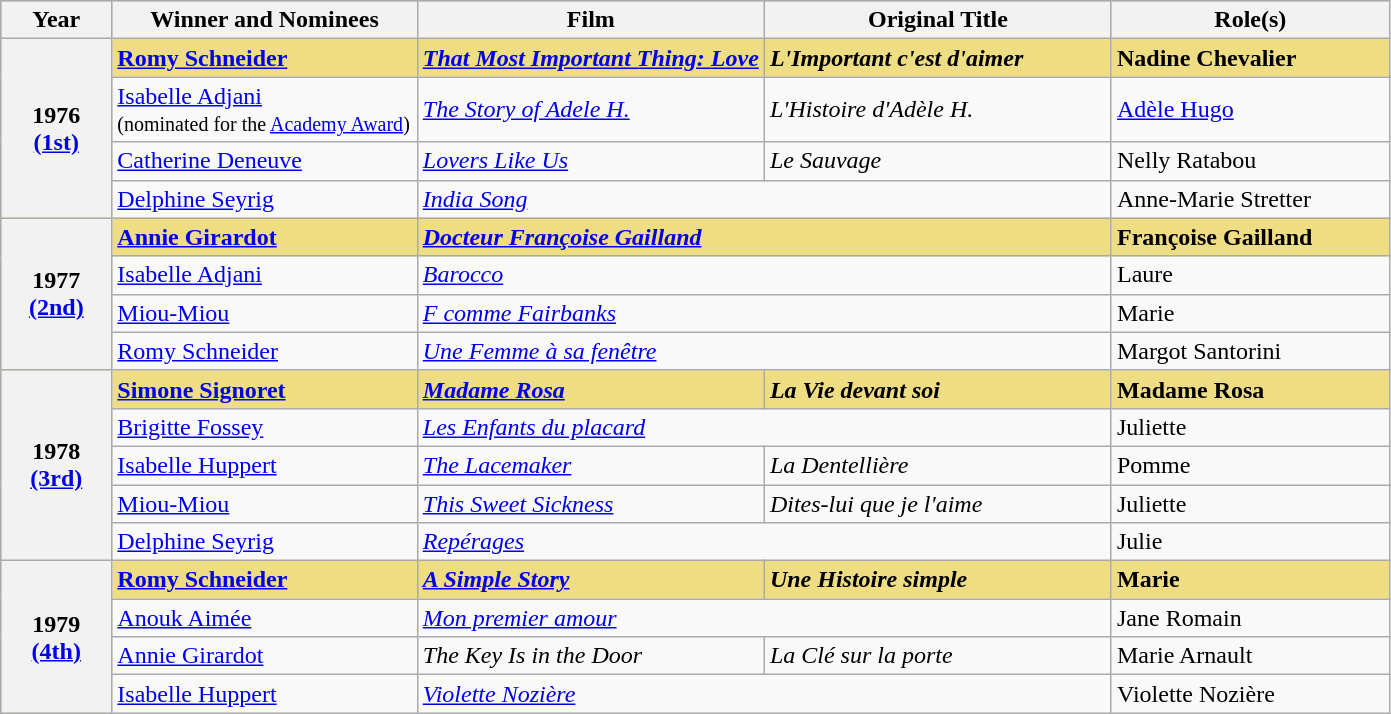<table class="wikitable" style="width=100%">
<tr style="background:#bebebe;">
<th style="width:8%;">Year</th>
<th style="width:22%;">Winner and Nominees</th>
<th style="width:25%;">Film</th>
<th style="width:25%;">Original Title</th>
<th style="width:20%;">Role(s)</th>
</tr>
<tr style="background:#eedd82;">
<th rowspan="4">1976<br><a href='#'>(1st)</a></th>
<td><strong><a href='#'>Romy Schneider</a></strong></td>
<td><strong><em><a href='#'>That Most Important Thing: Love</a></em></strong></td>
<td><strong><em>L'Important c'est d'aimer</em></strong></td>
<td><strong>Nadine Chevalier</strong></td>
</tr>
<tr>
<td><a href='#'>Isabelle Adjani</a><br><small>(nominated for the <a href='#'>Academy Award</a>)</small></td>
<td><em><a href='#'>The Story of Adele H.</a></em></td>
<td><em>L'Histoire d'Adèle H.</em></td>
<td><a href='#'>Adèle Hugo</a></td>
</tr>
<tr>
<td><a href='#'>Catherine Deneuve</a></td>
<td><em><a href='#'>Lovers Like Us</a></em></td>
<td><em>Le Sauvage</em></td>
<td>Nelly Ratabou</td>
</tr>
<tr>
<td><a href='#'>Delphine Seyrig</a></td>
<td colspan="2"><em><a href='#'>India Song</a></em></td>
<td>Anne-Marie Stretter</td>
</tr>
<tr style="background:#eedd82;">
<th rowspan="4">1977<br><a href='#'>(2nd)</a></th>
<td><strong><a href='#'>Annie Girardot</a></strong></td>
<td colspan="2"><strong><em><a href='#'>Docteur Françoise Gailland</a></em></strong></td>
<td><strong>Françoise Gailland</strong></td>
</tr>
<tr>
<td><a href='#'>Isabelle Adjani</a></td>
<td colspan="2"><em><a href='#'>Barocco</a></em></td>
<td>Laure</td>
</tr>
<tr>
<td><a href='#'>Miou-Miou</a></td>
<td colspan="2"><em><a href='#'>F comme Fairbanks</a></em></td>
<td>Marie</td>
</tr>
<tr>
<td><a href='#'>Romy Schneider</a></td>
<td colspan="2"><em><a href='#'>Une Femme à sa fenêtre</a></em></td>
<td>Margot Santorini</td>
</tr>
<tr style="background:#eedd82;">
<th rowspan="5">1978<br><a href='#'>(3rd)</a></th>
<td><strong><a href='#'>Simone Signoret</a></strong></td>
<td><strong><em><a href='#'>Madame Rosa</a></em></strong></td>
<td><strong><em>La Vie devant soi</em></strong></td>
<td><strong>Madame Rosa</strong></td>
</tr>
<tr>
<td><a href='#'>Brigitte Fossey</a></td>
<td colspan="2"><em><a href='#'>Les Enfants du placard</a></em></td>
<td>Juliette</td>
</tr>
<tr>
<td><a href='#'>Isabelle Huppert</a></td>
<td><em><a href='#'>The Lacemaker</a></em></td>
<td><em>La Dentellière</em></td>
<td>Pomme</td>
</tr>
<tr>
<td><a href='#'>Miou-Miou</a></td>
<td><em><a href='#'>This Sweet Sickness</a></em></td>
<td><em>Dites-lui que je l'aime</em></td>
<td>Juliette</td>
</tr>
<tr>
<td><a href='#'>Delphine Seyrig</a></td>
<td colspan="2"><em><a href='#'>Repérages</a></em></td>
<td>Julie</td>
</tr>
<tr style="background:#eedd82;">
<th rowspan="4">1979<br><a href='#'>(4th)</a></th>
<td><strong><a href='#'>Romy Schneider</a></strong></td>
<td><strong><em><a href='#'>A Simple Story</a></em></strong></td>
<td><strong><em>Une Histoire simple</em></strong></td>
<td><strong>Marie</strong></td>
</tr>
<tr>
<td><a href='#'>Anouk Aimée</a></td>
<td colspan="2"><em><a href='#'>Mon premier amour</a></em></td>
<td>Jane Romain</td>
</tr>
<tr>
<td><a href='#'>Annie Girardot</a></td>
<td><em>The Key Is in the Door</em></td>
<td><em>La Clé sur la porte</em></td>
<td>Marie Arnault</td>
</tr>
<tr>
<td><a href='#'>Isabelle Huppert</a></td>
<td colspan="2"><em><a href='#'>Violette Nozière</a></em></td>
<td>Violette Nozière</td>
</tr>
</table>
